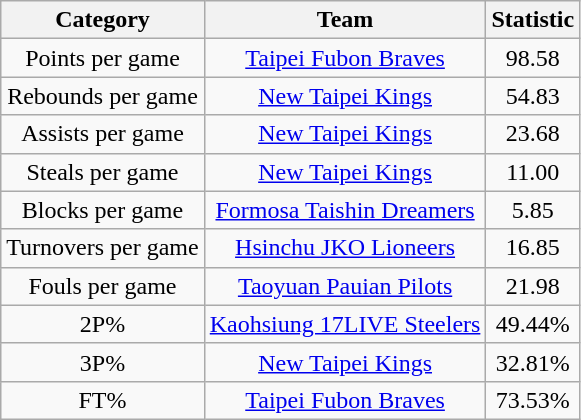<table class="wikitable" style="text-align:center">
<tr>
<th>Category</th>
<th>Team</th>
<th>Statistic</th>
</tr>
<tr>
<td>Points per game</td>
<td><a href='#'>Taipei Fubon Braves</a></td>
<td>98.58</td>
</tr>
<tr>
<td>Rebounds per game</td>
<td><a href='#'>New Taipei Kings</a></td>
<td>54.83</td>
</tr>
<tr>
<td>Assists per game</td>
<td><a href='#'>New Taipei Kings</a></td>
<td>23.68</td>
</tr>
<tr>
<td>Steals per game</td>
<td><a href='#'>New Taipei Kings</a></td>
<td>11.00</td>
</tr>
<tr>
<td>Blocks per game</td>
<td><a href='#'>Formosa Taishin Dreamers</a></td>
<td>5.85</td>
</tr>
<tr>
<td>Turnovers per game</td>
<td><a href='#'>Hsinchu JKO Lioneers</a></td>
<td>16.85</td>
</tr>
<tr>
<td>Fouls per game</td>
<td><a href='#'>Taoyuan Pauian Pilots</a></td>
<td>21.98</td>
</tr>
<tr>
<td>2P%</td>
<td><a href='#'>Kaohsiung 17LIVE Steelers</a></td>
<td>49.44%</td>
</tr>
<tr>
<td>3P%</td>
<td><a href='#'>New Taipei Kings</a></td>
<td>32.81%</td>
</tr>
<tr>
<td>FT%</td>
<td><a href='#'>Taipei Fubon Braves</a></td>
<td>73.53%</td>
</tr>
</table>
